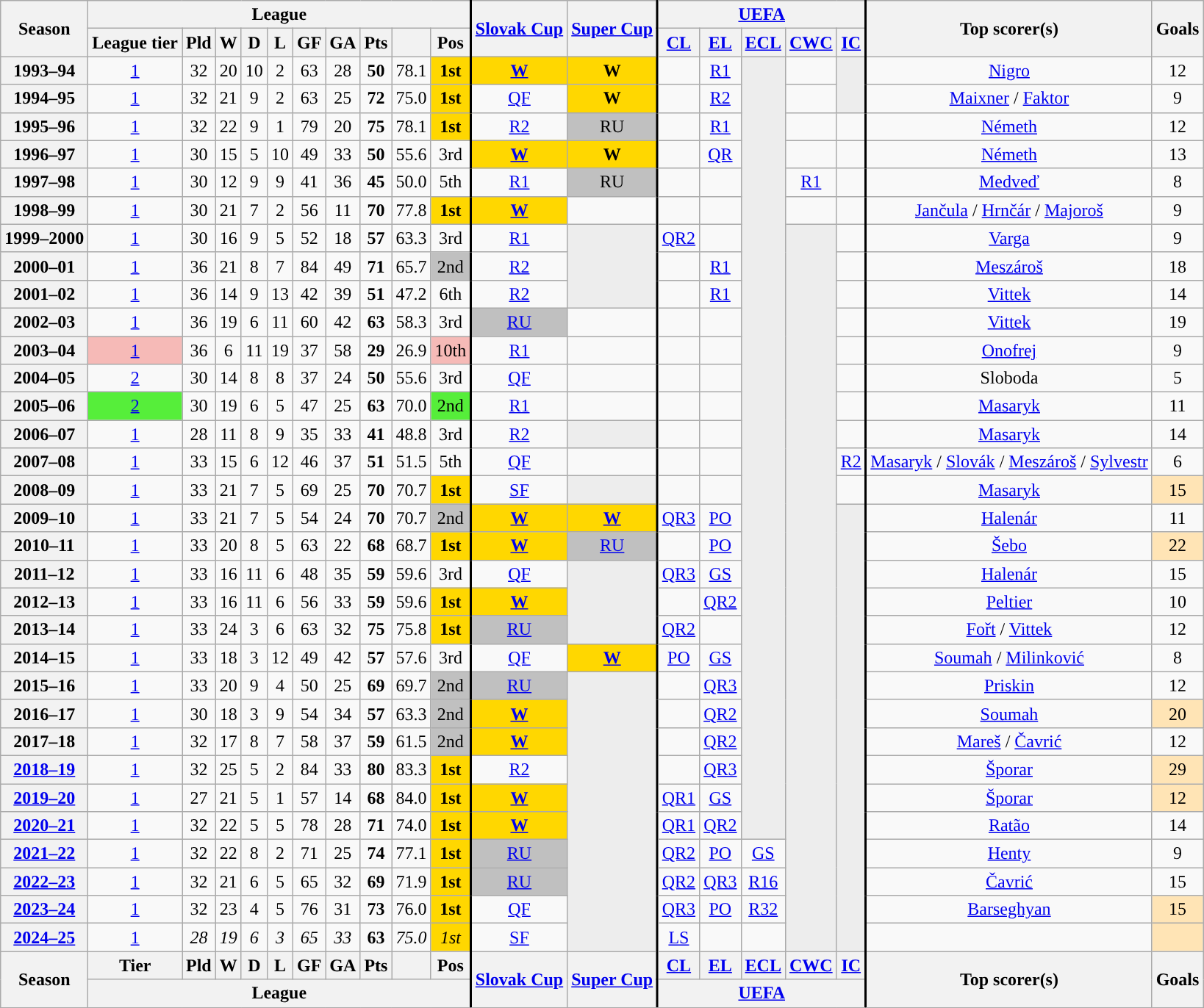<table class="wikitable sortable" style="text-align: center">
<tr>
<th scope="col" rowspan=2>Season</th>
<th colspan="10">League</th>
<th style="min-width:20pt;border-left:solid 2px black;" scope="col" rowspan=2><a href='#'>Slovak Cup</a></th>
<th style="min-width:20pt;border-right:solid 2px black;" scope="col" rowspan=2><a href='#'>Super Cup</a></th>
<th colspan="5" class="unsortable"><a href='#'>UEFA</a></th>
<th style="border-left:solid 2px black; scope="col" rowspan=2>Top scorer(s)</th>
<th scope="col" rowspan=2>Goals</th>
</tr>
<tr>
<th>League tier</th>
<th>Pld</th>
<th>W</th>
<th>D</th>
<th>L</th>
<th>GF</th>
<th>GA</th>
<th>Pts</th>
<th></th>
<th>Pos</th>
<th><a href='#'>CL</a></th>
<th><a href='#'>EL</a></th>
<th><a href='#'>ECL</a></th>
<th><a href='#'>CWC</a></th>
<th><a href='#'>IC</a></th>
</tr>
<tr>
<th scope="row">1993–94</th>
<td><a href='#'>1</a></td>
<td>32</td>
<td>20</td>
<td>10</td>
<td>2</td>
<td>63</td>
<td>28</td>
<td><strong>50</strong></td>
<td>78.1</td>
<td style="background:gold;"><strong>1st</strong></td>
<td style="border-left:solid 2px black; background:gold;"><strong><a href='#'>W</a></strong></td>
<td style="background:gold;"><strong>W</strong></td>
<td style="border-left:solid 2px black;"></td>
<td><a href='#'>R1</a></td>
<td style="background:#EDEDED;" rowspan="28"><em></em></td>
<td></td>
<td style="background:#EDEDED;" rowspan="2"><em></em></td>
<td style="border-left:solid 2px black;"><a href='#'>Nigro</a></td>
<td>12</td>
</tr>
<tr>
<th scope="row">1994–95</th>
<td><a href='#'>1</a></td>
<td>32</td>
<td>21</td>
<td>9</td>
<td>2</td>
<td>63</td>
<td>25</td>
<td><strong>72</strong></td>
<td>75.0</td>
<td style="background:gold;"><strong>1st</strong></td>
<td style="border-left:solid 2px black;"><a href='#'>QF</a></td>
<td style="background:gold;"><strong>W</strong></td>
<td style="border-left:solid 2px black;"></td>
<td><a href='#'>R2</a></td>
<td></td>
<td style="border-left:solid 2px black;"><a href='#'>Maixner</a> / <a href='#'>Faktor</a></td>
<td>9</td>
</tr>
<tr>
<th scope="row">1995–96</th>
<td><a href='#'>1</a></td>
<td>32</td>
<td>22</td>
<td>9</td>
<td>1</td>
<td>79</td>
<td>20</td>
<td><strong>75</strong></td>
<td>78.1</td>
<td style="background:gold;"><strong>1st</strong></td>
<td style="border-left:solid 2px black;"><a href='#'>R2</a></td>
<td style="background:silver;">RU</td>
<td style="border-left:solid 2px black;"></td>
<td><a href='#'>R1</a></td>
<td></td>
<td></td>
<td style="border-left:solid 2px black;"><a href='#'>Németh</a></td>
<td>12</td>
</tr>
<tr>
<th scope="row">1996–97</th>
<td><a href='#'>1</a></td>
<td>30</td>
<td>15</td>
<td>5</td>
<td>10</td>
<td>49</td>
<td>33</td>
<td><strong>50</strong></td>
<td>55.6</td>
<td>3rd</td>
<td style="border-left:solid 2px black; background:gold;"><strong><a href='#'>W</a></strong></td>
<td style="background:gold;"><strong>W</strong></td>
<td style="border-left:solid 2px black;"></td>
<td><a href='#'>QR</a></td>
<td></td>
<td></td>
<td style="border-left:solid 2px black;"><a href='#'>Németh</a></td>
<td>13</td>
</tr>
<tr>
<th scope="row">1997–98</th>
<td><a href='#'>1</a></td>
<td>30</td>
<td>12</td>
<td>9</td>
<td>9</td>
<td>41</td>
<td>36</td>
<td><strong>45</strong></td>
<td>50.0</td>
<td>5th</td>
<td style="border-left:solid 2px black;"><a href='#'>R1</a></td>
<td style="background:silver;">RU</td>
<td style="border-left:solid 2px black;"></td>
<td></td>
<td><a href='#'>R1</a></td>
<td></td>
<td style="border-left:solid 2px black;"><a href='#'>Medveď</a></td>
<td>8</td>
</tr>
<tr>
<th scope="row">1998–99</th>
<td><a href='#'>1</a></td>
<td>30</td>
<td>21</td>
<td>7</td>
<td>2</td>
<td>56</td>
<td>11</td>
<td><strong>70</strong></td>
<td>77.8</td>
<td style="background:gold;"><strong>1st</strong></td>
<td style="border-left:solid 2px black; background:gold;"><strong><a href='#'>W</a></strong></td>
<td></td>
<td style="border-left:solid 2px black;"></td>
<td></td>
<td></td>
<td></td>
<td style="border-left:solid 2px black;"><a href='#'>Jančula</a> / <a href='#'>Hrnčár</a> / <a href='#'>Majoroš</a></td>
<td>9</td>
</tr>
<tr>
<th scope="row">1999–2000</th>
<td><a href='#'>1</a></td>
<td>30</td>
<td>16</td>
<td>9</td>
<td>5</td>
<td>52</td>
<td>18</td>
<td><strong>57</strong></td>
<td>63.3</td>
<td>3rd</td>
<td style="border-left:solid 2px black;"><a href='#'>R1</a></td>
<td style="background:#EDEDED;" rowspan="3"><em></em></td>
<td style="border-left:solid 2px black;"><a href='#'>QR2</a></td>
<td></td>
<td style="background:#EDEDED;" rowspan="26"><em></em></td>
<td></td>
<td style="border-left:solid 2px black;"><a href='#'>Varga</a></td>
<td>9</td>
</tr>
<tr>
<th scope="row">2000–01</th>
<td><a href='#'>1</a></td>
<td>36</td>
<td>21</td>
<td>8</td>
<td>7</td>
<td>84</td>
<td>49</td>
<td><strong>71</strong></td>
<td>65.7</td>
<td style="background:silver;">2nd</td>
<td style="border-left:solid 2px black;"><a href='#'>R2</a></td>
<td style="border-left:solid 2px black;"></td>
<td><a href='#'>R1</a></td>
<td></td>
<td style="border-left:solid 2px black;"><a href='#'>Meszároš</a></td>
<td>18</td>
</tr>
<tr>
<th scope="row">2001–02</th>
<td><a href='#'>1</a></td>
<td>36</td>
<td>14</td>
<td>9</td>
<td>13</td>
<td>42</td>
<td>39</td>
<td><strong>51</strong></td>
<td>47.2</td>
<td>6th</td>
<td style="border-left:solid 2px black;"><a href='#'>R2</a></td>
<td style="border-left:solid 2px black;"></td>
<td><a href='#'>R1</a></td>
<td></td>
<td style="border-left:solid 2px black;"><a href='#'>Vittek</a></td>
<td>14</td>
</tr>
<tr>
<th scope="row">2002–03</th>
<td><a href='#'>1</a></td>
<td>36</td>
<td>19</td>
<td>6</td>
<td>11</td>
<td>60</td>
<td>42</td>
<td><strong>63</strong></td>
<td>58.3</td>
<td>3rd</td>
<td style="border-left:solid 2px black; background:silver;"><a href='#'>RU</a></td>
<td></td>
<td style="border-left:solid 2px black;"></td>
<td></td>
<td></td>
<td style="border-left:solid 2px black;"><a href='#'>Vittek</a></td>
<td>19</td>
</tr>
<tr>
<th scope="row">2003–04</th>
<td style="background:#f6bab7;"><a href='#'>1</a> </td>
<td>36</td>
<td>6</td>
<td>11</td>
<td>19</td>
<td>37</td>
<td>58</td>
<td><strong>29</strong></td>
<td>26.9</td>
<td style="background:#f6bab7;">10th</td>
<td style="border-left:solid 2px black;"><a href='#'>R1</a></td>
<td></td>
<td style="border-left:solid 2px black;"></td>
<td></td>
<td></td>
<td style="border-left:solid 2px black;"><a href='#'>Onofrej</a></td>
<td>9</td>
</tr>
<tr>
<th scope="row">2004–05</th>
<td><a href='#'>2</a></td>
<td>30</td>
<td>14</td>
<td>8</td>
<td>8</td>
<td>37</td>
<td>24</td>
<td><strong>50</strong></td>
<td>55.6</td>
<td>3rd</td>
<td style="border-left:solid 2px black;"><a href='#'>QF</a></td>
<td></td>
<td style="border-left:solid 2px black;"></td>
<td></td>
<td></td>
<td style="border-left:solid 2px black;">Sloboda</td>
<td>5</td>
</tr>
<tr>
<th scope="row">2005–06</th>
<td style="background:#56ee3a;"><a href='#'>2</a> </td>
<td>30</td>
<td>19</td>
<td>6</td>
<td>5</td>
<td>47</td>
<td>25</td>
<td><strong>63</strong></td>
<td>70.0</td>
<td style="background:#56ee3a;">2nd</td>
<td style="border-left:solid 2px black;"><a href='#'>R1</a></td>
<td></td>
<td style="border-left:solid 2px black;"></td>
<td></td>
<td></td>
<td style="border-left:solid 2px black;"><a href='#'>Masaryk</a></td>
<td>11</td>
</tr>
<tr>
<th scope="row">2006–07</th>
<td><a href='#'>1</a></td>
<td>28</td>
<td>11</td>
<td>8</td>
<td>9</td>
<td>35</td>
<td>33</td>
<td><strong>41</strong></td>
<td>48.8</td>
<td>3rd</td>
<td style="border-left:solid 2px black;"><a href='#'>R2</a></td>
<td style="background:#EDEDED;"><em></em></td>
<td style="border-left:solid 2px black;"></td>
<td></td>
<td></td>
<td style="border-left:solid 2px black;"><a href='#'>Masaryk</a></td>
<td>14</td>
</tr>
<tr>
<th scope="row">2007–08</th>
<td><a href='#'>1</a></td>
<td>33</td>
<td>15</td>
<td>6</td>
<td>12</td>
<td>46</td>
<td>37</td>
<td><strong>51</strong></td>
<td>51.5</td>
<td>5th</td>
<td style="border-left:solid 2px black;"><a href='#'>QF</a></td>
<td></td>
<td style="border-left:solid 2px black;"></td>
<td></td>
<td><a href='#'>R2</a></td>
<td style="border-left:solid 2px black;"><a href='#'>Masaryk</a> / <a href='#'>Slovák</a> / <a href='#'>Meszároš</a> / <a href='#'>Sylvestr</a></td>
<td>6</td>
</tr>
<tr>
<th scope="row">2008–09</th>
<td><a href='#'>1</a></td>
<td>33</td>
<td>21</td>
<td>7</td>
<td>5</td>
<td>69</td>
<td>25</td>
<td><strong>70</strong></td>
<td>70.7</td>
<td style="background:gold;"><strong>1st</strong></td>
<td style="border-left:solid 2px black;"><a href='#'>SF</a></td>
<td style="background:#EDEDED;"><em></em></td>
<td style="border-left:solid 2px black;"></td>
<td></td>
<td></td>
<td style="border-left:solid 2px black;"><a href='#'>Masaryk</a></td>
<td style="background:moccasin;">15</td>
</tr>
<tr>
<th scope="row">2009–10</th>
<td><a href='#'>1</a></td>
<td>33</td>
<td>21</td>
<td>7</td>
<td>5</td>
<td>54</td>
<td>24</td>
<td><strong>70</strong></td>
<td>70.7</td>
<td style="background:silver;">2nd</td>
<td style="border-left:solid 2px black; background:gold;"><strong><a href='#'>W</a></strong></td>
<td style="background:gold;"><strong><a href='#'>W</a></strong></td>
<td style="border-left:solid 2px black;"><a href='#'>QR3</a></td>
<td><a href='#'>PO</a></td>
<td style="background:#EDEDED;" rowspan="16"><em></em></td>
<td style="border-left:solid 2px black;"><a href='#'>Halenár</a></td>
<td>11</td>
</tr>
<tr>
<th scope="row">2010–11</th>
<td><a href='#'>1</a></td>
<td>33</td>
<td>20</td>
<td>8</td>
<td>5</td>
<td>63</td>
<td>22</td>
<td><strong>68</strong></td>
<td>68.7</td>
<td style="background:gold;"><strong>1st</strong></td>
<td style="border-left:solid 2px black; background:gold;"><strong><a href='#'>W</a></strong></td>
<td style="background:silver;"><a href='#'>RU</a></td>
<td style="border-left:solid 2px black;"></td>
<td><a href='#'>PO</a></td>
<td style="border-left:solid 2px black;"><a href='#'>Šebo</a></td>
<td style="background:moccasin;">22</td>
</tr>
<tr>
<th>2011–12</th>
<td><a href='#'>1</a></td>
<td>33</td>
<td>16</td>
<td>11</td>
<td>6</td>
<td>48</td>
<td>35</td>
<td><strong>59</strong></td>
<td>59.6</td>
<td>3rd</td>
<td style="border-left:solid 2px black;"><a href='#'>QF</a></td>
<td style="background:#EDEDED;" rowspan="3"><em></em></td>
<td style="border-left:solid 2px black;"><a href='#'>QR3</a></td>
<td><a href='#'>GS</a></td>
<td style="border-left:solid 2px black;"><a href='#'>Halenár</a></td>
<td>15</td>
</tr>
<tr>
<th>2012–13</th>
<td><a href='#'>1</a></td>
<td>33</td>
<td>16</td>
<td>11</td>
<td>6</td>
<td>56</td>
<td>33</td>
<td><strong>59</strong></td>
<td>59.6</td>
<td style="background:gold;"><strong>1st</strong></td>
<td style="border-left:solid 2px black; background:gold;"><strong><a href='#'>W</a></strong></td>
<td style="border-left:solid 2px black;"></td>
<td><a href='#'>QR2</a></td>
<td style="border-left:solid 2px black;"><a href='#'>Peltier</a></td>
<td>10</td>
</tr>
<tr>
<th>2013–14</th>
<td><a href='#'>1</a></td>
<td>33</td>
<td>24</td>
<td>3</td>
<td>6</td>
<td>63</td>
<td>32</td>
<td><strong>75</strong></td>
<td>75.8</td>
<td style="background:gold;"><strong>1st</strong></td>
<td style="border-left:solid 2px black; background:silver;"><a href='#'>RU</a></td>
<td style="border-left:solid 2px black;"><a href='#'>QR2</a></td>
<td></td>
<td style="border-left:solid 2px black;"><a href='#'>Fořt</a> / <a href='#'>Vittek</a></td>
<td>12</td>
</tr>
<tr>
<th>2014–15</th>
<td><a href='#'>1</a></td>
<td>33</td>
<td>18</td>
<td>3</td>
<td>12</td>
<td>49</td>
<td>42</td>
<td><strong>57</strong></td>
<td>57.6</td>
<td>3rd</td>
<td style="border-left:solid 2px black;"><a href='#'>QF</a></td>
<td style="background:gold;"><strong><a href='#'>W</a></strong></td>
<td style="border-left:solid 2px black;"><a href='#'>PO</a></td>
<td><a href='#'>GS</a></td>
<td style="border-left:solid 2px black;"><a href='#'>Soumah</a> / <a href='#'>Milinković</a></td>
<td>8</td>
</tr>
<tr>
<th scope="" – "row">2015–16</th>
<td><a href='#'>1</a></td>
<td>33</td>
<td>20</td>
<td>9</td>
<td>4</td>
<td>50</td>
<td>25</td>
<td><strong>69</strong></td>
<td>69.7</td>
<td style="background:silver;">2nd</td>
<td style="border-left:solid 2px black; background:silver;"><a href='#'>RU</a></td>
<td style="background:#EDEDED;" rowspan="10"><em></em></td>
<td style="border-left:solid 2px black;"></td>
<td><a href='#'>QR3</a></td>
<td style="border-left:solid 2px black;"><a href='#'>Priskin</a></td>
<td>12</td>
</tr>
<tr>
<th>2016–17</th>
<td><a href='#'>1</a></td>
<td>30</td>
<td>18</td>
<td>3</td>
<td>9</td>
<td>54</td>
<td>34</td>
<td><strong>57</strong></td>
<td>63.3</td>
<td style="background:silver;">2nd</td>
<td style="border-left:solid 2px black; background:gold;"><strong><a href='#'>W</a></strong></td>
<td style="border-left:solid 2px black;"></td>
<td><a href='#'>QR2</a></td>
<td style="border-left:solid 2px black;"><a href='#'>Soumah</a></td>
<td style="background:moccasin;">20</td>
</tr>
<tr>
<th>2017–18</th>
<td><a href='#'>1</a></td>
<td>32</td>
<td>17</td>
<td>8</td>
<td>7</td>
<td>58</td>
<td>37</td>
<td><strong>59</strong></td>
<td>61.5</td>
<td style="background:silver;">2nd</td>
<td style="border-left:solid 2px black; background:gold;"><strong><a href='#'>W</a></strong></td>
<td style="border-left:solid 2px black;"></td>
<td><a href='#'>QR2</a></td>
<td style="border-left:solid 2px black;"><a href='#'>Mareš</a> / <a href='#'>Čavrić</a></td>
<td>12</td>
</tr>
<tr>
<th><a href='#'>2018–19</a></th>
<td><a href='#'>1</a></td>
<td>32</td>
<td>25</td>
<td>5</td>
<td>2</td>
<td>84</td>
<td>33</td>
<td><strong>80</strong></td>
<td>83.3</td>
<td style="background:gold;"><strong>1st</strong></td>
<td style="border-left:solid 2px black;"><a href='#'>R2</a></td>
<td style="border-left:solid 2px black;"></td>
<td><a href='#'>QR3</a></td>
<td style="border-left:solid 2px black;"><a href='#'>Šporar</a></td>
<td style="background:moccasin;">29</td>
</tr>
<tr>
<th><a href='#'>2019–20</a></th>
<td><a href='#'>1</a></td>
<td>27</td>
<td>21</td>
<td>5</td>
<td>1</td>
<td>57</td>
<td>14</td>
<td><strong>68</strong></td>
<td>84.0</td>
<td style="background:gold;"><strong>1st</strong></td>
<td style="border-left:solid 2px black; background:gold;"><strong><a href='#'>W</a></strong></td>
<td style="border-left:solid 2px black;"><a href='#'>QR1</a></td>
<td><a href='#'>GS</a></td>
<td style="border-left:solid 2px black;"><a href='#'>Šporar</a></td>
<td style="background:moccasin;">12</td>
</tr>
<tr>
<th><a href='#'>2020–21</a></th>
<td><a href='#'>1</a></td>
<td>32</td>
<td>22</td>
<td>5</td>
<td>5</td>
<td>78</td>
<td>28</td>
<td><strong>71</strong></td>
<td>74.0</td>
<td style="background:gold;"><strong>1st</strong></td>
<td style="border-left:solid 2px black; background:gold;"><strong><a href='#'>W</a></strong></td>
<td style="border-left:solid 2px black;"><a href='#'>QR1</a></td>
<td><a href='#'>QR2</a></td>
<td style="border-left:solid 2px black;"><a href='#'>Ratão</a></td>
<td>14</td>
</tr>
<tr>
<th><a href='#'>2021–22</a></th>
<td><a href='#'>1</a></td>
<td>32</td>
<td>22</td>
<td>8</td>
<td>2</td>
<td>71</td>
<td>25</td>
<td><strong>74</strong></td>
<td>77.1</td>
<td style="background:gold;"><strong>1st</strong></td>
<td style="border-left:solid 2px black; background:silver;"><a href='#'>RU</a></td>
<td style="border-left:solid 2px black;"><a href='#'>QR2</a></td>
<td><a href='#'>PO</a></td>
<td><a href='#'>GS</a></td>
<td style="border-left:solid 2px black;"><a href='#'>Henty</a></td>
<td>9</td>
</tr>
<tr>
<th><a href='#'>2022–23</a></th>
<td><a href='#'>1</a></td>
<td>32</td>
<td>21</td>
<td>6</td>
<td>5</td>
<td>65</td>
<td>32</td>
<td><strong>69</strong></td>
<td>71.9</td>
<td style="background:gold;"><strong>1st</strong></td>
<td style="border-left:solid 2px black; background:silver;"><a href='#'>RU</a></td>
<td style="border-left:solid 2px black;"><a href='#'>QR2</a></td>
<td><a href='#'>QR3</a></td>
<td><a href='#'>R16</a></td>
<td style="border-left:solid 2px black;"><a href='#'>Čavrić</a></td>
<td>15</td>
</tr>
<tr>
<th><a href='#'>2023–24</a></th>
<td><a href='#'>1</a></td>
<td>32</td>
<td>23</td>
<td>4</td>
<td>5</td>
<td>76</td>
<td>31</td>
<td><strong>73</strong></td>
<td>76.0</td>
<td style="background:gold;"><strong>1st</strong></td>
<td style="border-left:solid 2px black;"><a href='#'>QF</a></td>
<td style="border-left:solid 2px black;"><a href='#'>QR3</a></td>
<td><a href='#'>PO</a></td>
<td><a href='#'>R32</a></td>
<td style="border-left:solid 2px black;"><a href='#'>Barseghyan</a></td>
<td style="background:moccasin;">15</td>
</tr>
<tr>
<th><a href='#'>2024–25</a></th>
<td><a href='#'>1</a></td>
<td><em>28</em></td>
<td><em>19</em></td>
<td><em>6</em></td>
<td><em>3</em></td>
<td><em>65</em></td>
<td><em>33</em></td>
<td><strong>63</strong></td>
<td><em>75.0</em></td>
<td style="background:gold;"><em>1st</em></td>
<td style="border-left:solid 2px black;"><a href='#'>SF</a></td>
<td style="border-left:solid 2px black;"><a href='#'>LS</a></td>
<td></td>
<td></td>
<td style="border-left:solid 2px black;"></td>
<td style="background:moccasin;"></td>
</tr>
<tr>
<th rowspan="2" scope="col">Season</th>
<th>Tier</th>
<th>Pld</th>
<th>W</th>
<th>D</th>
<th>L</th>
<th>GF</th>
<th>GA</th>
<th>Pts</th>
<th></th>
<th>Pos</th>
<th style="min-width:20pt;border-left:solid 2px black;" scope="col" rowspan=2><a href='#'>Slovak Cup</a></th>
<th style="min-width:20pt;border-right:solid 2px black;" scope="col" rowspan=2><a href='#'>Super Cup</a></th>
<th><a href='#'>CL</a></th>
<th><a href='#'>EL</a></th>
<th><a href='#'>ECL</a></th>
<th><a href='#'>CWC</a></th>
<th><a href='#'>IC</a></th>
<th rowspan="2" style="border-left:solid 2px black; scope=" col">Top scorer(s)</th>
<th rowspan="2" scope="col">Goals</th>
</tr>
<tr>
<th colspan="10">League</th>
<th colspan="5" scope="col" class="unsortable"><a href='#'>UEFA</a></th>
</tr>
<tr>
</tr>
</table>
